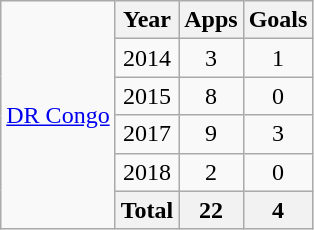<table class="wikitable" style="text-align:center">
<tr>
<td rowspan="6"><a href='#'>DR Congo</a></td>
<th>Year</th>
<th>Apps</th>
<th>Goals</th>
</tr>
<tr>
<td>2014</td>
<td>3</td>
<td>1</td>
</tr>
<tr>
<td>2015</td>
<td>8</td>
<td>0</td>
</tr>
<tr>
<td>2017</td>
<td>9</td>
<td>3</td>
</tr>
<tr>
<td>2018</td>
<td>2</td>
<td>0</td>
</tr>
<tr>
<th>Total</th>
<th>22</th>
<th>4</th>
</tr>
</table>
